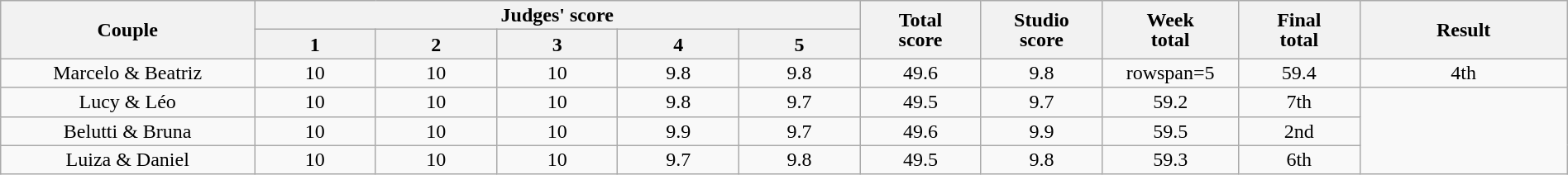<table class="wikitable" style="font-size:100%; line-height:16px; text-align:center" width="100%">
<tr>
<th rowspan=2 width="11.00%">Couple</th>
<th colspan=5>Judges' score</th>
<th rowspan=2 width="05.25%">Total<br>score</th>
<th rowspan=2 width="05.25%">Studio<br>score</th>
<th rowspan=2 width="05.25%">Week<br>total</th>
<th rowspan=2 width="05.25%">Final<br>total</th>
<th rowspan=2 width="09.00%">Result<br></th>
</tr>
<tr>
<th width="05.25%">1</th>
<th width="05.25%">2</th>
<th width="05.25%">3</th>
<th width="05.25%">4</th>
<th width="05.25%">5</th>
</tr>
<tr>
<td>Marcelo & Beatriz</td>
<td>10</td>
<td>10</td>
<td>10</td>
<td>9.8</td>
<td>9.8</td>
<td>49.6</td>
<td>9.8</td>
<td>rowspan=5 </td>
<td>59.4</td>
<td>4th</td>
</tr>
<tr>
<td>Lucy & Léo</td>
<td>10</td>
<td>10</td>
<td>10</td>
<td>9.8</td>
<td>9.7</td>
<td>49.5</td>
<td>9.7</td>
<td>59.2</td>
<td>7th</td>
</tr>
<tr>
<td>Belutti & Bruna</td>
<td>10</td>
<td>10</td>
<td>10</td>
<td>9.9</td>
<td>9.7</td>
<td>49.6</td>
<td>9.9</td>
<td>59.5</td>
<td>2nd</td>
</tr>
<tr>
<td>Luiza & Daniel</td>
<td>10</td>
<td>10</td>
<td>10</td>
<td>9.7</td>
<td>9.8</td>
<td>49.5</td>
<td>9.8</td>
<td>59.3</td>
<td>6th</td>
</tr>
</table>
